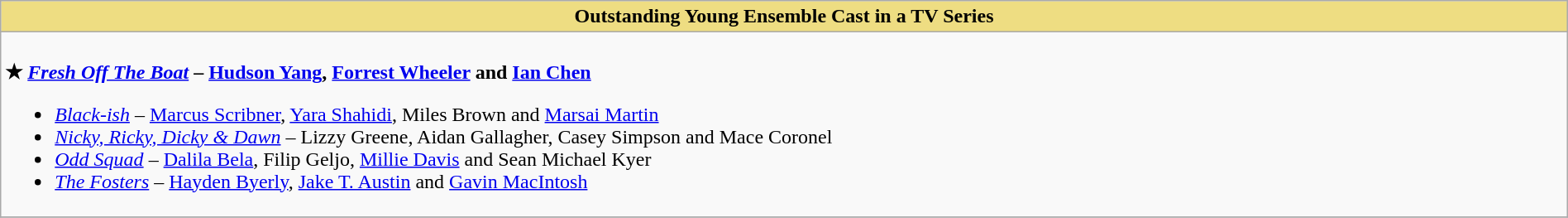<table class="wikitable" style="width:100%;">
<tr>
<th style="background:#EEDD82;">Outstanding Young Ensemble Cast in a TV Series</th>
</tr>
<tr>
<td valign="top"><br><strong>★ <em><a href='#'>Fresh Off The Boat</a></em> – <a href='#'>Hudson Yang</a>, <a href='#'>Forrest Wheeler</a> and <a href='#'>Ian Chen</a></strong><ul><li><em><a href='#'>Black-ish</a></em> – <a href='#'>Marcus Scribner</a>, <a href='#'>Yara Shahidi</a>, Miles Brown and <a href='#'>Marsai Martin</a></li><li><em><a href='#'>Nicky, Ricky, Dicky & Dawn</a></em> – Lizzy Greene, Aidan Gallagher, Casey Simpson and Mace Coronel</li><li><em><a href='#'>Odd Squad</a></em> – <a href='#'>Dalila Bela</a>, Filip Geljo, <a href='#'>Millie Davis</a> and Sean Michael Kyer</li><li><em><a href='#'>The Fosters</a></em> – <a href='#'>Hayden Byerly</a>,  <a href='#'>Jake T. Austin</a> and <a href='#'>Gavin MacIntosh</a></li></ul></td>
</tr>
<tr>
</tr>
</table>
